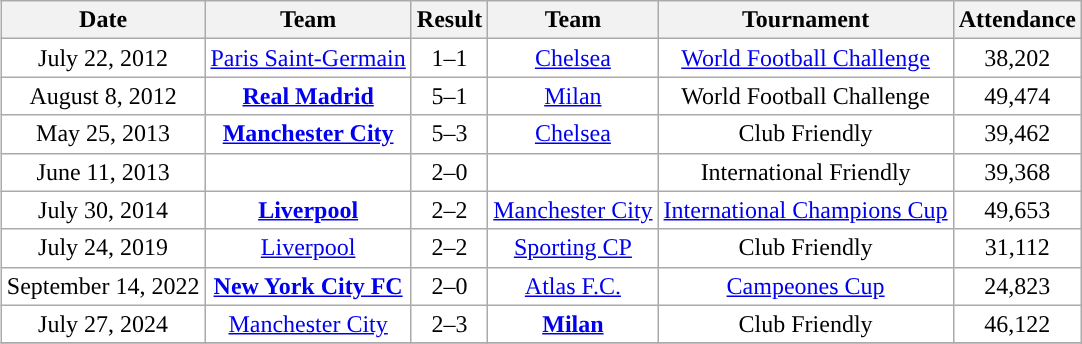<table class="wikitable" align=center style="margin-left:15px; text-align:center; background:#ffffff;">
<tr>
<th style="text-align:center; ">Date</th>
<th style="text-align:center; ">Team</th>
<th style="text-align:center; ">Result</th>
<th style="text-align:center; ">Team</th>
<th style="text-align:center; ">Tournament</th>
<th style="text-align:center; ">Attendance</th>
</tr>
<tr>
<td style="text-align:center;">July 22, 2012</td>
<td> <a href='#'>Paris Saint-Germain</a></td>
<td style="text-align:center;">1–1</td>
<td> <a href='#'>Chelsea</a></td>
<td style="text-align:center;"><a href='#'>World Football Challenge</a></td>
<td style="text-align:center;">38,202</td>
</tr>
<tr>
<td style="text-align:center;">August 8, 2012</td>
<td> <strong><a href='#'>Real Madrid</a></strong></td>
<td style="text-align:center;">5–1</td>
<td> <a href='#'>Milan</a></td>
<td style="text-align:center;">World Football Challenge</td>
<td style="text-align:center;">49,474</td>
</tr>
<tr>
<td style="text-align:center;">May 25, 2013</td>
<td> <strong><a href='#'>Manchester City</a></strong></td>
<td style="text-align:center;">5–3</td>
<td> <a href='#'>Chelsea</a></td>
<td style="text-align:center;">Club Friendly</td>
<td style="text-align:center;">39,462</td>
</tr>
<tr>
<td style="text-align:center;">June 11, 2013</td>
<td><strong></strong></td>
<td style="text-align:center;">2–0</td>
<td></td>
<td style="text-align:center;">International Friendly</td>
<td style="text-align:center;">39,368</td>
</tr>
<tr>
<td style="text-align:center;">July 30, 2014</td>
<td> <strong><a href='#'>Liverpool</a></strong></td>
<td style="text-align:center;">2–2<br></td>
<td> <a href='#'>Manchester City</a></td>
<td style="text-align:center;"><a href='#'>International Champions Cup</a></td>
<td style="text-align:center;">49,653</td>
</tr>
<tr>
<td style="text-align:center;">July 24, 2019</td>
<td> <a href='#'>Liverpool</a></td>
<td style="text-align:center;">2–2</td>
<td> <a href='#'>Sporting CP</a></td>
<td style="text-align:center;">Club Friendly</td>
<td style="text-align:center;">31,112</td>
</tr>
<tr>
<td style="text-align:center;">September 14, 2022</td>
<td> <strong><a href='#'>New York City FC</a></strong></td>
<td style="text-align:center;">2–0</td>
<td> <a href='#'>Atlas F.C.</a></td>
<td style="text-align:center;"><a href='#'>Campeones Cup</a></td>
<td style="text-align:center;">24,823</td>
</tr>
<tr>
<td style="text-align:center;">July 27, 2024</td>
<td> <a href='#'>Manchester City</a></td>
<td style="text-align:center;">2–3</td>
<td> <strong><a href='#'>Milan</a></strong></td>
<td style="text-align:center;">Club Friendly</td>
<td style="text-align:center;">46,122</td>
</tr>
<tr>
</tr>
</table>
